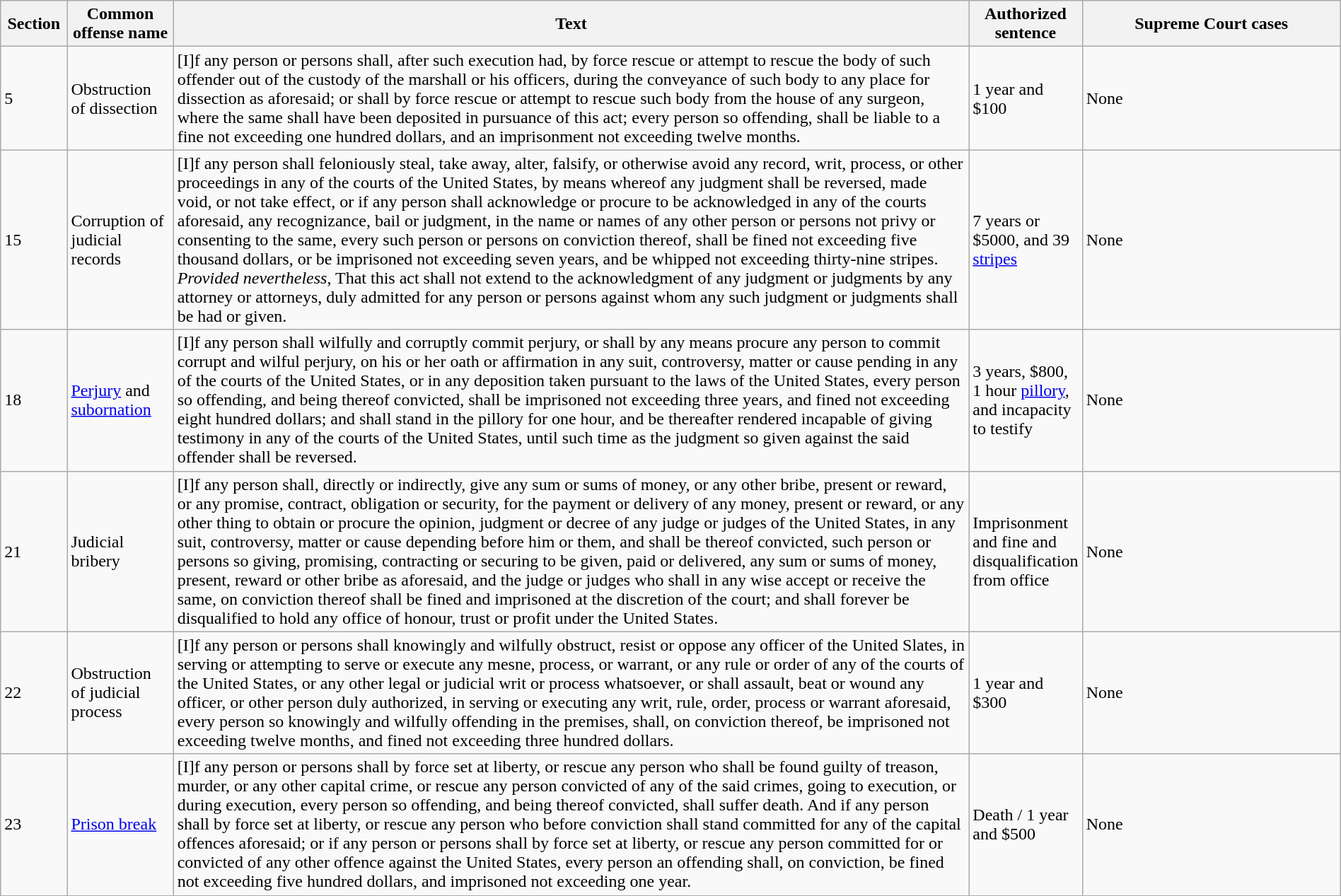<table class="wikitable" style="width:100%">
<tr>
<th scope=col width="5%">Section</th>
<th scope=col width="8%">Common offense name</th>
<th scope=col width="62%">Text</th>
<th scope=col widht="5%">Authorized sentence</th>
<th scope=col width="20%">Supreme Court cases</th>
</tr>
<tr>
<td>5</td>
<td>Obstruction of dissection</td>
<td>[I]f any person or persons shall, after such execution had, by force rescue or attempt to rescue the body of such offender out of the custody of the marshall or his officers, during the conveyance of such body to any place for dissection as aforesaid; or shall by force rescue or attempt to rescue such body from the house of any surgeon, where the same shall have been deposited in pursuance of this act; every person so offending, shall be liable to a fine not exceeding one hundred dollars, and an imprisonment not exceeding twelve months.</td>
<td>1 year and $100</td>
<td>None</td>
</tr>
<tr>
<td>15</td>
<td>Corruption of judicial records</td>
<td>[I]f any person shall feloniously steal, take away, alter, falsify, or otherwise avoid any record, writ, process, or other proceedings in any of the courts of the United States, by means whereof any judgment shall be reversed, made void, or not take effect, or if any person shall acknowledge or procure to be acknowledged in any of the courts aforesaid, any recognizance, bail or judgment, in the name or names of any other person or persons not privy or consenting to the same, every such person or persons on conviction thereof, shall be fined not exceeding five thousand dollars, or be imprisoned not exceeding seven years, and be whipped not exceeding thirty-nine stripes. <em>Provided nevertheless</em>, That this act shall not extend to the acknowledgment of any judgment or judgments by any attorney or attorneys, duly admitted for any person or persons against whom any such judgment or judgments shall be had or given.</td>
<td>7 years or $5000, and 39 <a href='#'>stripes</a></td>
<td>None</td>
</tr>
<tr>
<td>18</td>
<td><a href='#'>Perjury</a> and <a href='#'>subornation</a></td>
<td>[I]f any person shall wilfully and corruptly commit perjury, or shall by any means procure any person to commit corrupt and wilful perjury, on his or her oath or affirmation in any suit, controversy, matter or cause pending in any of the courts of the United States, or in any deposition taken pursuant to the laws of the United States, every person so offending, and being thereof convicted, shall be imprisoned not exceeding three years, and fined not exceeding eight hundred dollars; and shall stand in the pillory for one hour, and be thereafter rendered incapable of giving testimony in any of the courts of the United States, until such time as the judgment so given against the said offender shall be reversed.</td>
<td>3 years, $800, 1 hour <a href='#'>pillory</a>, and incapacity to testify</td>
<td>None</td>
</tr>
<tr>
<td>21</td>
<td>Judicial bribery</td>
<td>[I]f any person shall, directly or indirectly, give any sum or sums of money, or any other bribe, present or reward, or any promise, contract, obligation or security, for the payment or delivery of any money, present or reward, or any other thing to obtain or procure the opinion, judgment or decree of any judge or judges of the United States, in any suit, controversy, matter or cause depending before him or them, and shall be thereof convicted, such person or persons so giving, promising, contracting or securing to be given, paid or delivered, any sum or sums of money, present, reward or other bribe as aforesaid, and the judge or judges who shall in any wise accept or receive the same, on conviction thereof shall be fined and imprisoned at the discretion of the court; and shall forever be disqualified to hold any office of honour, trust or profit under the United States.</td>
<td>Imprisonment and fine and disqualification from office</td>
<td>None</td>
</tr>
<tr>
<td>22</td>
<td>Obstruction of judicial process</td>
<td>[I]f any person or persons shall knowingly and wilfully obstruct, resist or oppose any officer of the United Slates, in serving or attempting to serve or execute any mesne, process, or warrant, or any rule or order of any of the courts of the United States, or any other legal or judicial writ or process whatsoever, or shall assault, beat or wound any officer, or other person duly authorized, in serving or executing any writ, rule, order, process or warrant aforesaid, every person so knowingly and wilfully offending in the premises, shall, on conviction thereof, be imprisoned not exceeding twelve months, and fined not exceeding three hundred dollars.</td>
<td>1 year and $300</td>
<td>None</td>
</tr>
<tr>
<td>23</td>
<td><a href='#'>Prison break</a></td>
<td>[I]f any person or persons shall by force set at liberty, or rescue any person who shall be found guilty of treason, murder, or any other capital crime, or rescue any person convicted of any of the said crimes, going to execution, or during execution, every person so offending, and being thereof convicted, shall suffer death. And if any person shall by force set at liberty, or rescue any person who before conviction shall stand committed for any of the capital offences aforesaid; or if any person or persons shall by force set at liberty, or rescue any person committed for or convicted of any other offence against the United States, every person an offending shall, on conviction, be fined not exceeding five hundred dollars, and imprisoned not exceeding one year.</td>
<td>Death / 1 year and $500</td>
<td>None</td>
</tr>
</table>
